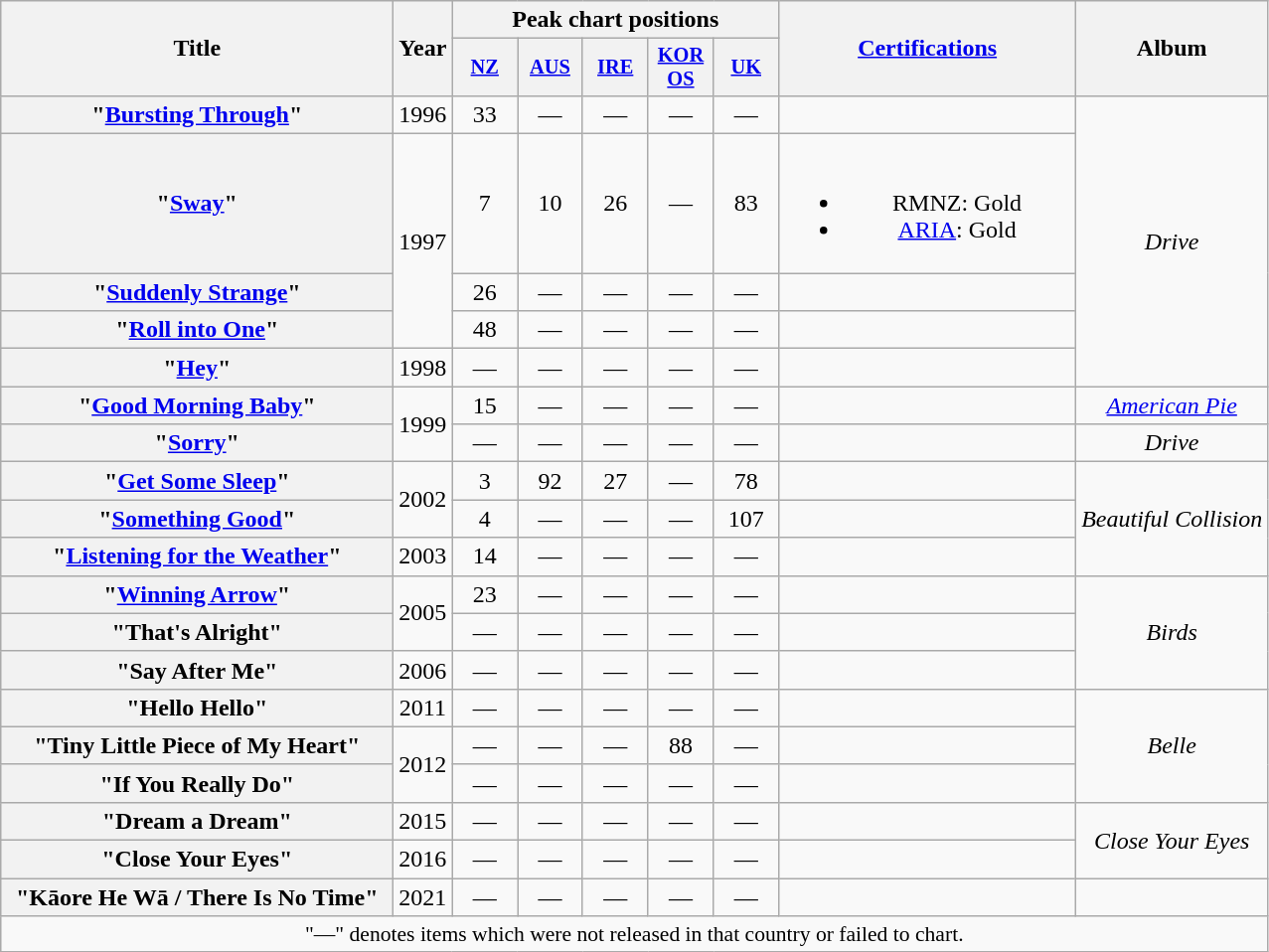<table class="wikitable plainrowheaders" style="text-align: center;" border="1">
<tr>
<th scope="col" rowspan="2" style="width:16em;">Title</th>
<th scope="col" rowspan="2" style="width:1em;">Year</th>
<th scope="col" colspan="5">Peak chart positions</th>
<th scope="col" rowspan="2" style="width:12em;"><a href='#'>Certifications</a></th>
<th scope="col" rowspan="2">Album</th>
</tr>
<tr>
<th scope="col" style="width:2.75em;font-size:85%;"><a href='#'>NZ</a><br></th>
<th scope="col" style="width:2.75em;font-size:85%;"><a href='#'>AUS</a><br></th>
<th scope="col" style="width:2.75em;font-size:85%;"><a href='#'>IRE</a><br></th>
<th scope="col" style="width:2.75em;font-size:85%;"><a href='#'>KOR<br>OS</a><br></th>
<th scope="col" style="width:2.75em;font-size:85%;"><a href='#'>UK</a><br></th>
</tr>
<tr>
<th scope="row">"<a href='#'>Bursting Through</a>"</th>
<td>1996</td>
<td>33</td>
<td>—</td>
<td>—</td>
<td>—</td>
<td>—</td>
<td></td>
<td rowspan="5"><em>Drive</em></td>
</tr>
<tr>
<th scope="row">"<a href='#'>Sway</a>"</th>
<td rowspan="3">1997</td>
<td>7</td>
<td>10</td>
<td>26</td>
<td>—</td>
<td>83</td>
<td><br><ul><li>RMNZ: Gold</li><li><a href='#'>ARIA</a>: Gold</li></ul></td>
</tr>
<tr>
<th scope="row">"<a href='#'>Suddenly Strange</a>"</th>
<td>26</td>
<td>—</td>
<td>—</td>
<td>—</td>
<td>—</td>
<td></td>
</tr>
<tr>
<th scope="row">"<a href='#'>Roll into One</a>"</th>
<td>48</td>
<td>—</td>
<td>—</td>
<td>—</td>
<td>—</td>
<td></td>
</tr>
<tr>
<th scope="row">"<a href='#'>Hey</a>"</th>
<td>1998</td>
<td>—</td>
<td>—</td>
<td>—</td>
<td>—</td>
<td>—</td>
<td></td>
</tr>
<tr>
<th scope="row">"<a href='#'>Good Morning Baby</a>" <br></th>
<td rowspan="2">1999</td>
<td>15</td>
<td>—</td>
<td>—</td>
<td>—</td>
<td>—</td>
<td></td>
<td><em><a href='#'>American Pie</a></em></td>
</tr>
<tr>
<th scope="row">"<a href='#'>Sorry</a>"</th>
<td>—</td>
<td>—</td>
<td>—</td>
<td>—</td>
<td>—</td>
<td></td>
<td><em>Drive</em></td>
</tr>
<tr>
<th scope="row">"<a href='#'>Get Some Sleep</a>"</th>
<td rowspan="2">2002</td>
<td>3</td>
<td>92</td>
<td>27</td>
<td>—</td>
<td>78</td>
<td></td>
<td rowspan="3"><em>Beautiful Collision</em></td>
</tr>
<tr>
<th scope="row">"<a href='#'>Something Good</a>"</th>
<td>4</td>
<td>—</td>
<td>—</td>
<td>—</td>
<td>107</td>
<td></td>
</tr>
<tr>
<th scope="row">"<a href='#'>Listening for the Weather</a>"</th>
<td>2003</td>
<td>14</td>
<td>—</td>
<td>—</td>
<td>—</td>
<td>—</td>
<td></td>
</tr>
<tr>
<th scope="row">"<a href='#'>Winning Arrow</a>"</th>
<td rowspan="2">2005</td>
<td>23</td>
<td>—</td>
<td>—</td>
<td>—</td>
<td>—</td>
<td></td>
<td rowspan="3"><em>Birds</em></td>
</tr>
<tr>
<th scope="row">"That's Alright"</th>
<td>—</td>
<td>—</td>
<td>—</td>
<td>—</td>
<td>—</td>
<td></td>
</tr>
<tr>
<th scope="row">"Say After Me"</th>
<td>2006</td>
<td>—</td>
<td>—</td>
<td>—</td>
<td>—</td>
<td>—</td>
<td></td>
</tr>
<tr>
<th scope="row">"Hello Hello"</th>
<td>2011</td>
<td>—</td>
<td>—</td>
<td>—</td>
<td>—</td>
<td>—</td>
<td></td>
<td rowspan="3"><em>Belle</em></td>
</tr>
<tr>
<th scope="row">"Tiny Little Piece of My Heart"</th>
<td rowspan="2">2012</td>
<td>—</td>
<td>—</td>
<td>—</td>
<td>88</td>
<td>—</td>
<td></td>
</tr>
<tr>
<th scope="row">"If You Really Do"</th>
<td>—</td>
<td>—</td>
<td>—</td>
<td>—</td>
<td>—</td>
<td></td>
</tr>
<tr>
<th scope="row">"Dream a Dream"</th>
<td>2015</td>
<td>—</td>
<td>—</td>
<td>—</td>
<td>—</td>
<td>—</td>
<td></td>
<td rowspan="2"><em>Close Your Eyes</em></td>
</tr>
<tr>
<th scope="row">"Close Your Eyes"</th>
<td>2016</td>
<td>—</td>
<td>—</td>
<td>—</td>
<td>—</td>
<td>—</td>
<td></td>
</tr>
<tr>
<th scope="row">"Kāore He Wā / There Is No Time"</th>
<td>2021</td>
<td>—</td>
<td>—</td>
<td>—</td>
<td>—</td>
<td>—</td>
<td></td>
<td></td>
</tr>
<tr>
<td colspan="11" align="center" style="font-size:90%;">"—" denotes items which were not released in that country or failed to chart.</td>
</tr>
</table>
